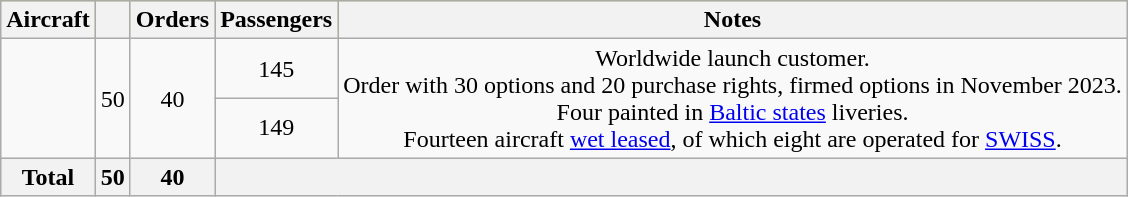<table class="wikitable" style="margin:0.5em auto; text-align:center">
<tr style="background:#cdda32;">
<th>Aircraft</th>
<th></th>
<th>Orders</th>
<th>Passengers</th>
<th>Notes</th>
</tr>
<tr>
<td rowspan="2"></td>
<td rowspan="2">50</td>
<td rowspan="2">40</td>
<td>145</td>
<td rowspan="2">Worldwide launch customer.<br>Order with 30 options and 20 purchase rights, firmed options in November 2023.<br>Four painted in <a href='#'>Baltic states</a> liveries.<br>Fourteen aircraft <a href='#'>wet leased</a>, of which eight are operated for <a href='#'>SWISS</a>.</td>
</tr>
<tr>
<td>149</td>
</tr>
<tr>
<th>Total</th>
<th>50</th>
<th>40</th>
<th colspan="2"></th>
</tr>
</table>
